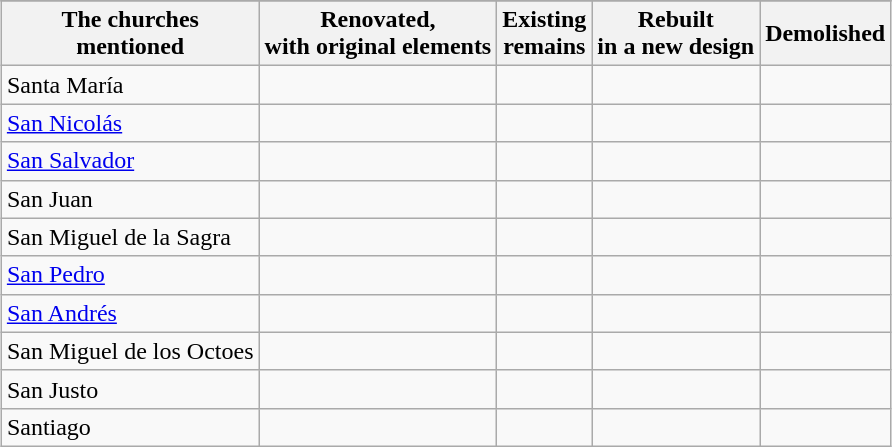<table class="wikitable sortable" style="margin: 1em auto;">
<tr style="background:#000000; color:#000000;">
</tr>
<tr>
<th>The churches<br>mentioned</th>
<th>Renovated,<br>with original elements</th>
<th>Existing<br>remains</th>
<th>Rebuilt<br> in a new design</th>
<th>Demolished</th>
</tr>
<tr>
<td>Santa María</td>
<td></td>
<td></td>
<td></td>
<td></td>
</tr>
<tr>
<td><a href='#'>San Nicolás</a></td>
<td></td>
<td></td>
<td></td>
<td></td>
</tr>
<tr>
<td><a href='#'>San Salvador</a></td>
<td></td>
<td></td>
<td></td>
<td></td>
</tr>
<tr>
<td>San Juan</td>
<td></td>
<td></td>
<td></td>
<td></td>
</tr>
<tr>
<td>San Miguel de la Sagra</td>
<td></td>
<td></td>
<td></td>
<td></td>
</tr>
<tr>
<td><a href='#'>San Pedro</a></td>
<td></td>
<td></td>
<td></td>
<td></td>
</tr>
<tr>
<td><a href='#'>San Andrés</a></td>
<td></td>
<td></td>
<td></td>
<td></td>
</tr>
<tr>
<td>San Miguel de los Octoes</td>
<td></td>
<td></td>
<td></td>
<td></td>
</tr>
<tr>
<td>San Justo</td>
<td></td>
<td></td>
<td></td>
<td></td>
</tr>
<tr>
<td>Santiago</td>
<td></td>
<td></td>
<td></td>
<td></td>
</tr>
</table>
